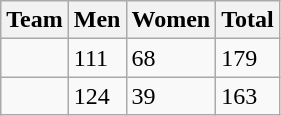<table class = "wikitable">
<tr>
<th>Team</th>
<th>Men</th>
<th>Women</th>
<th>Total</th>
</tr>
<tr>
<td></td>
<td>111</td>
<td>68</td>
<td>179</td>
</tr>
<tr>
<td></td>
<td>124</td>
<td>39</td>
<td>163</td>
</tr>
</table>
